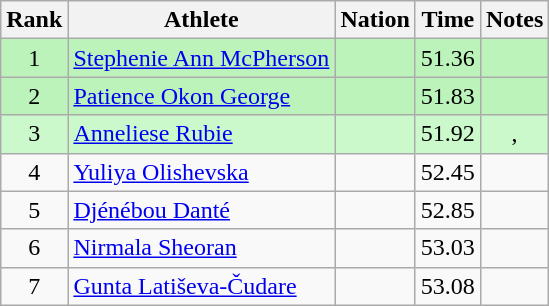<table class="wikitable sortable" style="text-align:center">
<tr>
<th>Rank</th>
<th>Athlete</th>
<th>Nation</th>
<th>Time</th>
<th>Notes</th>
</tr>
<tr bgcolor=#bbf3bb>
<td>1</td>
<td align=left><a href='#'>Stephenie Ann McPherson</a></td>
<td align=left></td>
<td>51.36</td>
<td></td>
</tr>
<tr bgcolor=#bbf3bb>
<td>2</td>
<td align=left><a href='#'>Patience Okon George</a></td>
<td align=left></td>
<td>51.83</td>
<td></td>
</tr>
<tr bgcolor=#ccf9cc>
<td>3</td>
<td align=left><a href='#'>Anneliese Rubie</a></td>
<td align=left></td>
<td>51.92</td>
<td>, </td>
</tr>
<tr>
<td>4</td>
<td align=left><a href='#'>Yuliya Olishevska</a></td>
<td align=left></td>
<td>52.45</td>
<td></td>
</tr>
<tr>
<td>5</td>
<td align=left><a href='#'>Djénébou Danté</a></td>
<td align=left></td>
<td>52.85</td>
<td></td>
</tr>
<tr>
<td>6</td>
<td align=left><a href='#'>Nirmala Sheoran</a></td>
<td align=left></td>
<td>53.03</td>
<td></td>
</tr>
<tr>
<td>7</td>
<td align=left><a href='#'>Gunta Latiševa-Čudare</a></td>
<td align=left></td>
<td>53.08</td>
<td></td>
</tr>
</table>
